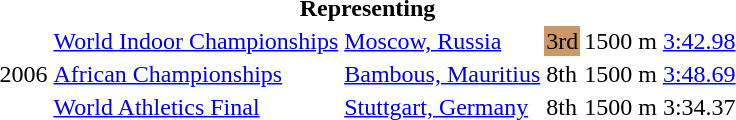<table>
<tr>
<th colspan="6">Representing </th>
</tr>
<tr>
<td rowspan=3>2006</td>
<td><a href='#'>World Indoor Championships</a></td>
<td><a href='#'>Moscow, Russia</a></td>
<td bgcolor="cc9966">3rd</td>
<td>1500 m</td>
<td><a href='#'>3:42.98</a></td>
</tr>
<tr>
<td><a href='#'>African Championships</a></td>
<td><a href='#'>Bambous, Mauritius</a></td>
<td>8th</td>
<td>1500 m</td>
<td><a href='#'>3:48.69</a></td>
</tr>
<tr>
<td><a href='#'>World Athletics Final</a></td>
<td><a href='#'>Stuttgart, Germany</a></td>
<td>8th</td>
<td>1500 m</td>
<td>3:34.37</td>
</tr>
</table>
